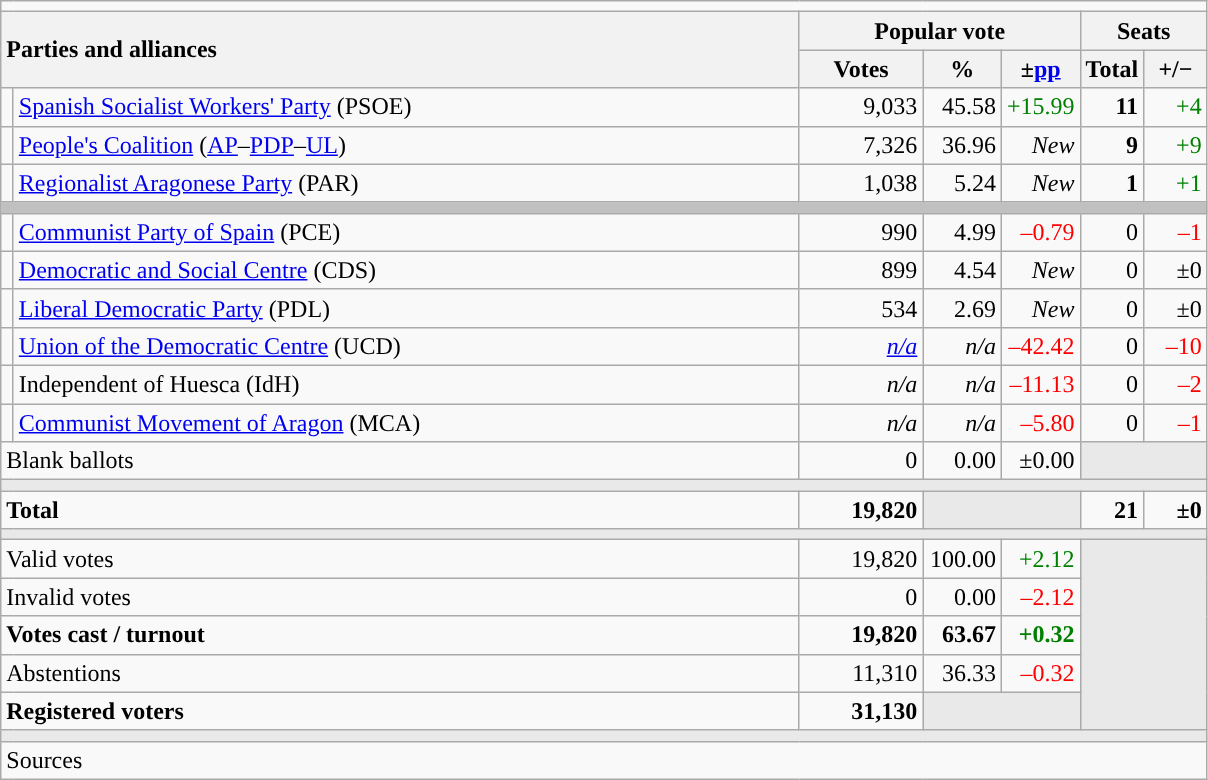<table class="wikitable" style="text-align:right;">
<tr>
<td colspan="7"></td>
</tr>
<tr>
<th style="text-align:left;" rowspan="2" colspan="2" width="525">Parties and alliances</th>
<th colspan="3">Popular vote</th>
<th colspan="2">Seats</th>
</tr>
<tr>
<th width="75">Votes</th>
<th width="45">%</th>
<th width="45">±<a href='#'>pp</a></th>
<th width="35">Total</th>
<th width="35">+/−</th>
</tr>
<tr>
<td width="1" style="color:inherit;background:"></td>
<td align="left"><a href='#'>Spanish Socialist Workers' Party</a> (PSOE)</td>
<td>9,033</td>
<td>45.58</td>
<td style="color:green;">+15.99</td>
<td><strong>11</strong></td>
<td style="color:green;">+4</td>
</tr>
<tr>
<td style="color:inherit;background:"></td>
<td align="left"><a href='#'>People's Coalition</a> (<a href='#'>AP</a>–<a href='#'>PDP</a>–<a href='#'>UL</a>)</td>
<td>7,326</td>
<td>36.96</td>
<td><em>New</em></td>
<td><strong>9</strong></td>
<td style="color:green;">+9</td>
</tr>
<tr>
<td style="color:inherit;background:"></td>
<td align="left"><a href='#'>Regionalist Aragonese Party</a> (PAR)</td>
<td>1,038</td>
<td>5.24</td>
<td><em>New</em></td>
<td><strong>1</strong></td>
<td style="color:green;">+1</td>
</tr>
<tr>
<td colspan="7" bgcolor="#C0C0C0"></td>
</tr>
<tr>
<td style="color:inherit;background:"></td>
<td align="left"><a href='#'>Communist Party of Spain</a> (PCE)</td>
<td>990</td>
<td>4.99</td>
<td style="color:red;">–0.79</td>
<td>0</td>
<td style="color:red;">–1</td>
</tr>
<tr>
<td style="color:inherit;background:"></td>
<td align="left"><a href='#'>Democratic and Social Centre</a> (CDS)</td>
<td>899</td>
<td>4.54</td>
<td><em>New</em></td>
<td>0</td>
<td>±0</td>
</tr>
<tr>
<td style="color:inherit;background:"></td>
<td align="left"><a href='#'>Liberal Democratic Party</a> (PDL)</td>
<td>534</td>
<td>2.69</td>
<td><em>New</em></td>
<td>0</td>
<td>±0</td>
</tr>
<tr>
<td style="color:inherit;background:"></td>
<td align="left"><a href='#'>Union of the Democratic Centre</a> (UCD)</td>
<td><em><a href='#'>n/a</a></em></td>
<td><em>n/a</em></td>
<td style="color:red;">–42.42</td>
<td>0</td>
<td style="color:red;">–10</td>
</tr>
<tr>
<td style="color:inherit;background:"></td>
<td align="left">Independent of Huesca (IdH)</td>
<td><em>n/a</em></td>
<td><em>n/a</em></td>
<td style="color:red;">–11.13</td>
<td>0</td>
<td style="color:red;">–2</td>
</tr>
<tr>
<td style="color:inherit;background:"></td>
<td align="left"><a href='#'>Communist Movement of Aragon</a> (MCA)</td>
<td><em>n/a</em></td>
<td><em>n/a</em></td>
<td style="color:red;">–5.80</td>
<td>0</td>
<td style="color:red;">–1</td>
</tr>
<tr>
<td align="left" colspan="2">Blank ballots</td>
<td>0</td>
<td>0.00</td>
<td>±0.00</td>
<td bgcolor="#E9E9E9" colspan="2"></td>
</tr>
<tr>
<td colspan="7" bgcolor="#E9E9E9"></td>
</tr>
<tr style="font-weight:bold;">
<td align="left" colspan="2">Total</td>
<td>19,820</td>
<td bgcolor="#E9E9E9" colspan="2"></td>
<td>21</td>
<td>±0</td>
</tr>
<tr>
<td colspan="7" bgcolor="#E9E9E9"></td>
</tr>
<tr>
<td align="left" colspan="2">Valid votes</td>
<td>19,820</td>
<td>100.00</td>
<td style="color:green;">+2.12</td>
<td bgcolor="#E9E9E9" colspan="2" rowspan="5"></td>
</tr>
<tr>
<td align="left" colspan="2">Invalid votes</td>
<td>0</td>
<td>0.00</td>
<td style="color:red;">–2.12</td>
</tr>
<tr style="font-weight:bold;">
<td align="left" colspan="2">Votes cast / turnout</td>
<td>19,820</td>
<td>63.67</td>
<td style="color:green;">+0.32</td>
</tr>
<tr>
<td align="left" colspan="2">Abstentions</td>
<td>11,310</td>
<td>36.33</td>
<td style="color:red;">–0.32</td>
</tr>
<tr style="font-weight:bold;">
<td align="left" colspan="2">Registered voters</td>
<td>31,130</td>
<td bgcolor="#E9E9E9" colspan="2"></td>
</tr>
<tr>
<td colspan="7" bgcolor="#E9E9E9"></td>
</tr>
<tr>
<td align="left" colspan="7">Sources</td>
</tr>
</table>
